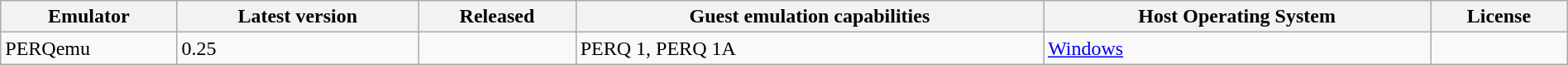<table class="wikitable sortable" style="width:100%">
<tr>
<th>Emulator</th>
<th>Latest version</th>
<th>Released</th>
<th>Guest emulation capabilities</th>
<th>Host Operating System</th>
<th>License</th>
</tr>
<tr>
<td>PERQemu</td>
<td>0.25</td>
<td></td>
<td>PERQ 1, PERQ 1A</td>
<td><a href='#'>Windows</a></td>
<td></td>
</tr>
</table>
